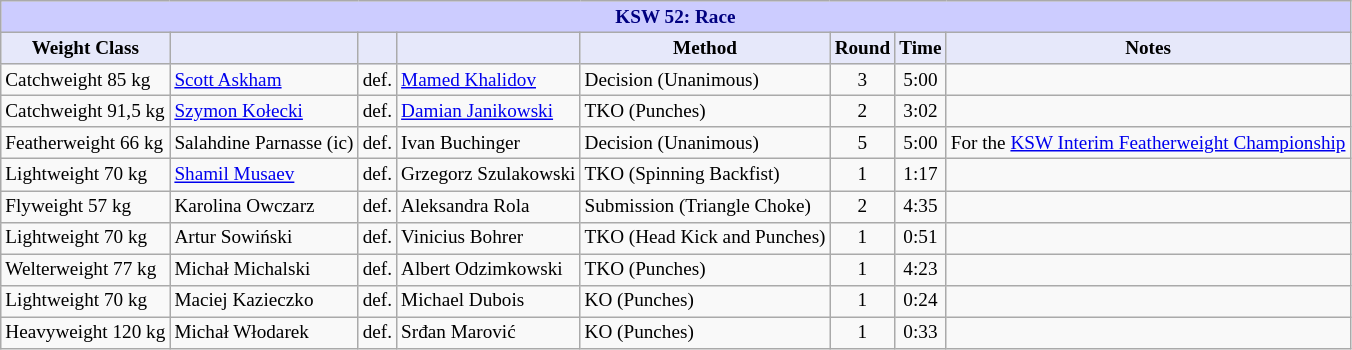<table class="wikitable" style="font-size: 80%;">
<tr>
<th colspan="8" style="background-color: #ccf; color: #000080; text-align: center;"><strong>KSW 52: Race</strong></th>
</tr>
<tr>
<th colspan="1" style="background-color: #E6E8FA; color: #000000; text-align: center;">Weight Class</th>
<th colspan="1" style="background-color: #E6E8FA; color: #000000; text-align: center;"></th>
<th colspan="1" style="background-color: #E6E8FA; color: #000000; text-align: center;"></th>
<th colspan="1" style="background-color: #E6E8FA; color: #000000; text-align: center;"></th>
<th colspan="1" style="background-color: #E6E8FA; color: #000000; text-align: center;">Method</th>
<th colspan="1" style="background-color: #E6E8FA; color: #000000; text-align: center;">Round</th>
<th colspan="1" style="background-color: #E6E8FA; color: #000000; text-align: center;">Time</th>
<th colspan="1" style="background-color: #E6E8FA; color: #000000; text-align: center;">Notes</th>
</tr>
<tr>
<td>Catchweight 85 kg</td>
<td> <a href='#'>Scott Askham</a></td>
<td align=center>def.</td>
<td> <a href='#'>Mamed Khalidov</a></td>
<td>Decision (Unanimous)</td>
<td align=center>3</td>
<td align=center>5:00</td>
<td></td>
</tr>
<tr>
<td>Catchweight 91,5 kg</td>
<td> <a href='#'>Szymon Kołecki</a></td>
<td align=center>def.</td>
<td> <a href='#'>Damian Janikowski</a></td>
<td>TKO (Punches)</td>
<td align=center>2</td>
<td align=center>3:02</td>
<td></td>
</tr>
<tr>
<td>Featherweight 66 kg</td>
<td> Salahdine Parnasse (ic)</td>
<td align=center>def.</td>
<td> Ivan Buchinger</td>
<td>Decision (Unanimous)</td>
<td align=center>5</td>
<td align=center>5:00</td>
<td>For the <a href='#'>KSW Interim Featherweight Championship</a></td>
</tr>
<tr>
<td>Lightweight 70 kg</td>
<td> <a href='#'>Shamil Musaev</a></td>
<td>def.</td>
<td> Grzegorz Szulakowski</td>
<td>TKO (Spinning Backfist)</td>
<td align=center>1</td>
<td align=center>1:17</td>
<td></td>
</tr>
<tr>
<td>Flyweight 57 kg</td>
<td> Karolina Owczarz</td>
<td>def.</td>
<td> Aleksandra Rola</td>
<td>Submission (Triangle Choke)</td>
<td align=center>2</td>
<td align=center>4:35</td>
<td></td>
</tr>
<tr>
<td>Lightweight 70 kg</td>
<td> Artur Sowiński</td>
<td>def.</td>
<td> Vinicius Bohrer</td>
<td>TKO (Head Kick and Punches)</td>
<td align=center>1</td>
<td align=center>0:51</td>
<td></td>
</tr>
<tr>
<td>Welterweight 77 kg</td>
<td> Michał Michalski</td>
<td>def.</td>
<td> Albert Odzimkowski</td>
<td>TKO (Punches)</td>
<td align=center>1</td>
<td align=center>4:23</td>
<td></td>
</tr>
<tr>
<td>Lightweight 70 kg</td>
<td> Maciej Kazieczko</td>
<td>def.</td>
<td> Michael Dubois</td>
<td>KO (Punches)</td>
<td align=center>1</td>
<td align=center>0:24</td>
<td></td>
</tr>
<tr>
<td>Heavyweight 120 kg</td>
<td> Michał Włodarek</td>
<td>def.</td>
<td> Srđan Marović</td>
<td>KO (Punches)</td>
<td align=center>1</td>
<td align=center>0:33</td>
<td></td>
</tr>
</table>
